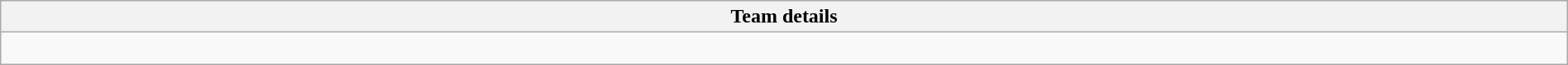<table class="wikitable collapsible collapsed" style="width:100%">
<tr>
<th>Team details</th>
</tr>
<tr>
<td><br></td>
</tr>
</table>
